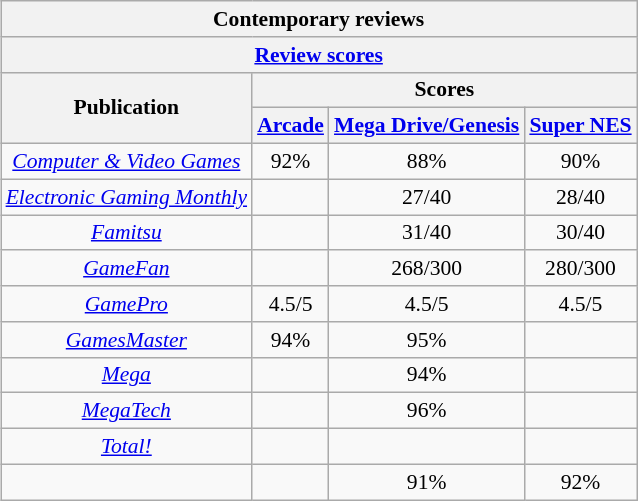<table class="wikitable collapsible" style="float:right; font-size:90%; text-align:center; margin:1em; margin-top:0; padding:0;" cellpadding="0">
<tr>
<th colspan=7 style="font-size: 100%">Contemporary reviews</th>
</tr>
<tr>
<th colspan=7><a href='#'>Review scores</a></th>
</tr>
<tr>
<th rowspan=2>Publication</th>
<th colspan=6>Scores</th>
</tr>
<tr>
<th><a href='#'>Arcade</a></th>
<th><a href='#'>Mega Drive/Genesis</a></th>
<th><a href='#'>Super NES</a></th>
</tr>
<tr>
<td><em><a href='#'>Computer & Video Games</a></em></td>
<td>92%</td>
<td>88%</td>
<td>90%</td>
</tr>
<tr>
<td><em><a href='#'>Electronic Gaming Monthly</a></em></td>
<td></td>
<td>27/40</td>
<td>28/40</td>
</tr>
<tr>
<td><em><a href='#'>Famitsu</a></em></td>
<td></td>
<td>31/40</td>
<td>30/40</td>
</tr>
<tr>
<td><em><a href='#'>GameFan</a></em></td>
<td></td>
<td>268/300</td>
<td>280/300</td>
</tr>
<tr>
<td><em><a href='#'>GamePro</a></em></td>
<td>4.5/5</td>
<td>4.5/5</td>
<td>4.5/5</td>
</tr>
<tr>
<td><em><a href='#'>GamesMaster</a></em></td>
<td>94%</td>
<td>95%</td>
</tr>
<tr>
<td><em><a href='#'>Mega</a></em></td>
<td></td>
<td>94%</td>
<td></td>
</tr>
<tr>
<td><em><a href='#'>MegaTech</a></em></td>
<td></td>
<td>96%</td>
<td></td>
</tr>
<tr>
<td><em><a href='#'>Total!</a></em></td>
<td></td>
<td></td>
<td></td>
</tr>
<tr>
<td><em></em></td>
<td></td>
<td>91%</td>
<td>92%</td>
</tr>
</table>
